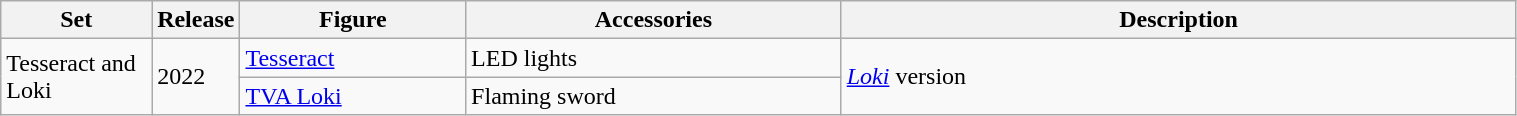<table class="wikitable" style="width:80%;">
<tr>
<th width=10%>Set</th>
<th width=5%>Release</th>
<th width=15%>Figure</th>
<th width=25%>Accessories</th>
<th width=60%>Description</th>
</tr>
<tr>
<td rowspan=2>Tesseract and Loki</td>
<td rowspan=2>2022</td>
<td><a href='#'>Tesseract</a></td>
<td>LED lights</td>
<td rowspan="2"><em><a href='#'>Loki</a></em> version</td>
</tr>
<tr>
<td><a href='#'>TVA Loki</a></td>
<td>Flaming sword</td>
</tr>
</table>
